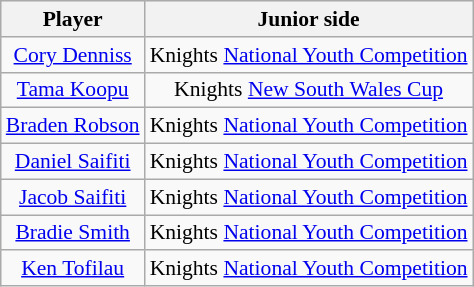<table class="wikitable sortable" style="text-align: center; font-size:90%">
<tr style="background:#efefef;">
<th>Player</th>
<th>Junior side</th>
</tr>
<tr>
<td><a href='#'>Cory Denniss</a></td>
<td>Knights <a href='#'>National Youth Competition</a></td>
</tr>
<tr>
<td><a href='#'>Tama Koopu</a></td>
<td>Knights <a href='#'>New South Wales Cup</a></td>
</tr>
<tr>
<td><a href='#'>Braden Robson</a></td>
<td>Knights <a href='#'>National Youth Competition</a></td>
</tr>
<tr>
<td><a href='#'>Daniel Saifiti</a></td>
<td>Knights <a href='#'>National Youth Competition</a></td>
</tr>
<tr>
<td><a href='#'>Jacob Saifiti</a></td>
<td>Knights <a href='#'>National Youth Competition</a></td>
</tr>
<tr>
<td><a href='#'>Bradie Smith</a></td>
<td>Knights <a href='#'>National Youth Competition</a></td>
</tr>
<tr>
<td><a href='#'>Ken Tofilau</a></td>
<td>Knights <a href='#'>National Youth Competition</a></td>
</tr>
</table>
